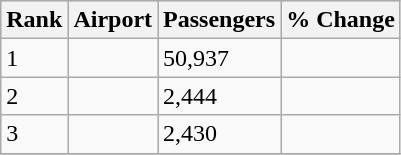<table class="wikitable sortable" width=>
<tr style="background:lightgrey;">
<th>Rank</th>
<th>Airport</th>
<th>Passengers</th>
<th>% Change</th>
</tr>
<tr>
<td>1</td>
<td></td>
<td>50,937</td>
<td> </td>
</tr>
<tr>
<td>2</td>
<td></td>
<td>2,444</td>
<td> </td>
</tr>
<tr>
<td>3</td>
<td></td>
<td>2,430</td>
<td> </td>
</tr>
<tr>
</tr>
</table>
